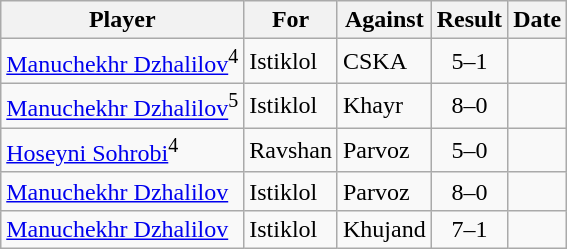<table class="wikitable sortable">
<tr>
<th>Player</th>
<th>For</th>
<th>Against</th>
<th style="text-align:center">Result</th>
<th>Date</th>
</tr>
<tr>
<td> <a href='#'>Manuchekhr Dzhalilov</a><sup>4</sup></td>
<td>Istiklol</td>
<td>CSKA</td>
<td style="text-align:center;">5–1</td>
<td></td>
</tr>
<tr>
<td> <a href='#'>Manuchekhr Dzhalilov</a><sup>5</sup></td>
<td>Istiklol</td>
<td>Khayr</td>
<td style="text-align:center;">8–0</td>
<td></td>
</tr>
<tr>
<td> <a href='#'>Hoseyni Sohrobi</a><sup>4</sup></td>
<td>Ravshan</td>
<td>Parvoz</td>
<td style="text-align:center;">5–0</td>
<td></td>
</tr>
<tr>
<td> <a href='#'>Manuchekhr Dzhalilov</a></td>
<td>Istiklol</td>
<td>Parvoz</td>
<td style="text-align:center;">8–0</td>
<td></td>
</tr>
<tr>
<td> <a href='#'>Manuchekhr Dzhalilov</a></td>
<td>Istiklol</td>
<td>Khujand</td>
<td style="text-align:center;">7–1</td>
<td></td>
</tr>
</table>
